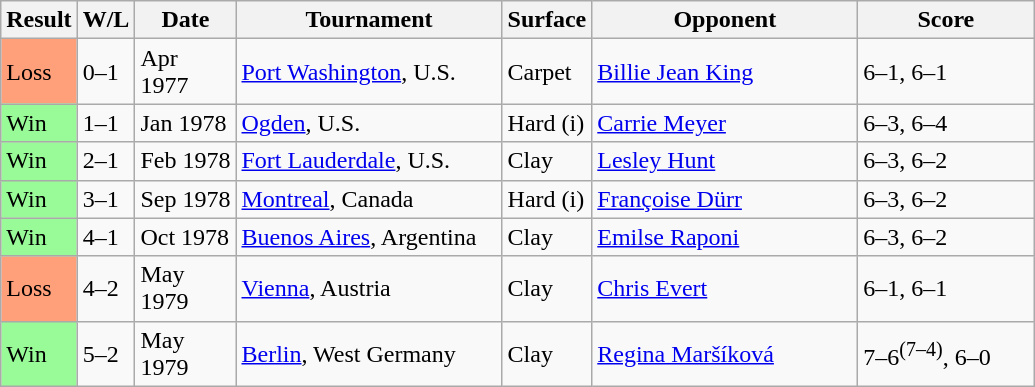<table class="sortable wikitable">
<tr>
<th style="width:40px">Result</th>
<th style="width:30px" class="unsortable">W/L</th>
<th style="width:60px">Date</th>
<th style="width:170px">Tournament</th>
<th style="width:50px">Surface</th>
<th style="width:170px">Opponent</th>
<th style="width:110px" class="unsortable">Score</th>
</tr>
<tr>
<td style="background:#ffa07a;">Loss</td>
<td>0–1</td>
<td>Apr 1977</td>
<td><a href='#'>Port Washington</a>, U.S.</td>
<td>Carpet</td>
<td> <a href='#'>Billie Jean King</a></td>
<td>6–1, 6–1</td>
</tr>
<tr>
<td style="background:#98fb98;">Win</td>
<td>1–1</td>
<td>Jan 1978</td>
<td><a href='#'>Ogden</a>, U.S.</td>
<td>Hard (i)</td>
<td> <a href='#'>Carrie Meyer</a></td>
<td>6–3, 6–4</td>
</tr>
<tr>
<td style="background:#98fb98;">Win</td>
<td>2–1</td>
<td>Feb 1978</td>
<td><a href='#'>Fort Lauderdale</a>, U.S.</td>
<td>Clay</td>
<td> <a href='#'>Lesley Hunt</a></td>
<td>6–3, 6–2</td>
</tr>
<tr>
<td style="background:#98fb98;">Win</td>
<td>3–1</td>
<td>Sep 1978</td>
<td><a href='#'>Montreal</a>, Canada</td>
<td>Hard (i)</td>
<td> <a href='#'>Françoise Dürr</a></td>
<td>6–3, 6–2</td>
</tr>
<tr>
<td style="background:#98fb98;">Win</td>
<td>4–1</td>
<td>Oct 1978</td>
<td><a href='#'>Buenos Aires</a>, Argentina</td>
<td>Clay</td>
<td> <a href='#'>Emilse Raponi</a></td>
<td>6–3, 6–2</td>
</tr>
<tr>
<td style="background:#ffa07a;">Loss</td>
<td>4–2</td>
<td>May 1979</td>
<td><a href='#'>Vienna</a>, Austria</td>
<td>Clay</td>
<td> <a href='#'>Chris Evert</a></td>
<td>6–1, 6–1</td>
</tr>
<tr>
<td style="background:#98fb98;">Win</td>
<td>5–2</td>
<td>May 1979</td>
<td><a href='#'>Berlin</a>, West Germany</td>
<td>Clay</td>
<td> <a href='#'>Regina Maršíková</a></td>
<td>7–6<sup>(7–4)</sup>, 6–0</td>
</tr>
</table>
